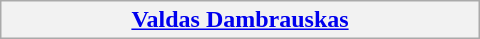<table class="wikitable" style="width: 20em;">
<tr>
<th style="text-align:center;"> <a href='#'>Valdas Dambrauskas</a></th>
</tr>
</table>
